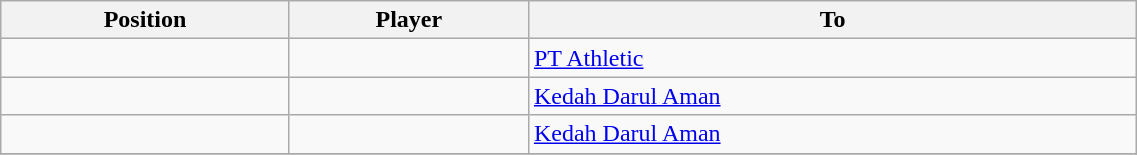<table class="wikitable sortable" style="width:60%; font-size:100%; text-align:left;">
<tr>
<th>Position</th>
<th>Player</th>
<th>To</th>
</tr>
<tr>
<td></td>
<td></td>
<td> <a href='#'>PT Athletic</a></td>
</tr>
<tr>
<td></td>
<td></td>
<td> <a href='#'>Kedah Darul Aman</a></td>
</tr>
<tr>
<td></td>
<td></td>
<td> <a href='#'>Kedah Darul Aman</a></td>
</tr>
<tr>
</tr>
</table>
